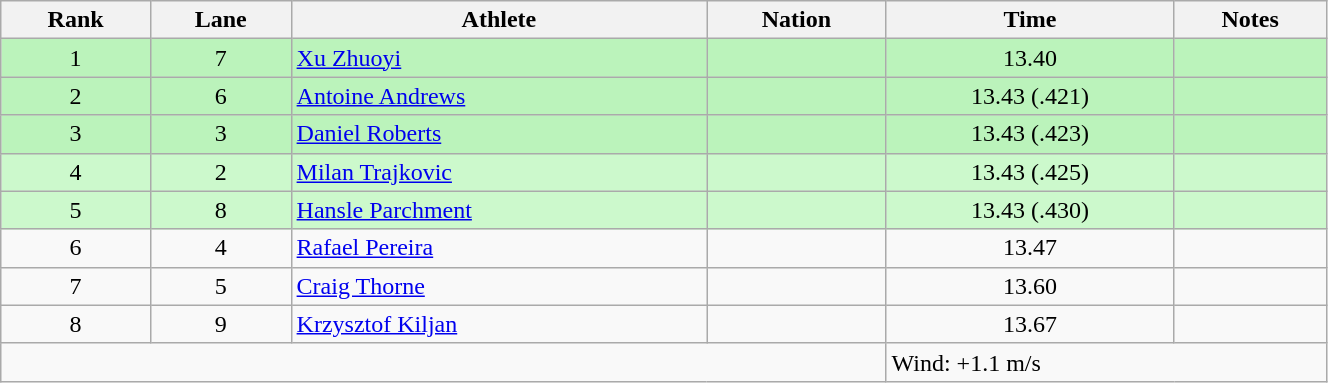<table class="wikitable sortable" style="text-align:center;width: 70%;">
<tr>
<th>Rank</th>
<th>Lane</th>
<th>Athlete</th>
<th>Nation</th>
<th>Time</th>
<th>Notes</th>
</tr>
<tr bgcolor="#bbf3bb">
<td>1</td>
<td>7</td>
<td align=left><a href='#'>Xu Zhuoyi</a></td>
<td align=left></td>
<td>13.40</td>
<td></td>
</tr>
<tr bgcolor="#bbf3bb">
<td>2</td>
<td>6</td>
<td align=left><a href='#'>Antoine Andrews</a></td>
<td align=left></td>
<td>13.43 (.421)</td>
<td></td>
</tr>
<tr bgcolor="#bbf3bb">
<td>3</td>
<td>3</td>
<td align=left><a href='#'>Daniel Roberts</a></td>
<td align=left></td>
<td>13.43 (.423)</td>
<td></td>
</tr>
<tr bgcolor="#ccf9cc">
<td>4</td>
<td>2</td>
<td align=left><a href='#'>Milan Trajkovic</a></td>
<td align=left></td>
<td>13.43 (.425)</td>
<td></td>
</tr>
<tr bgcolor="#ccf9cc">
<td>5</td>
<td>8</td>
<td align=left><a href='#'>Hansle Parchment</a></td>
<td align=left></td>
<td>13.43 (.430)</td>
<td></td>
</tr>
<tr>
<td>6</td>
<td>4</td>
<td align=left><a href='#'>Rafael Pereira</a></td>
<td align=left></td>
<td>13.47</td>
<td></td>
</tr>
<tr>
<td>7</td>
<td>5</td>
<td align=left><a href='#'>Craig Thorne</a></td>
<td align=left></td>
<td>13.60</td>
<td></td>
</tr>
<tr>
<td>8</td>
<td>9</td>
<td align=left><a href='#'>Krzysztof Kiljan</a></td>
<td align=left></td>
<td>13.67</td>
<td></td>
</tr>
<tr class="sortbottom">
<td colspan="4"></td>
<td colspan="2" style="text-align:left;">Wind: +1.1 m/s</td>
</tr>
</table>
